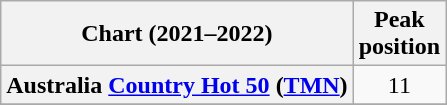<table class="wikitable sortable plainrowheaders" style="text-align:center">
<tr>
<th scope="col">Chart (2021–2022)</th>
<th scope="col">Peak<br>position</th>
</tr>
<tr>
<th scope="row">Australia <a href='#'>Country Hot 50</a> (<a href='#'>TMN</a>)</th>
<td>11</td>
</tr>
<tr>
</tr>
<tr>
</tr>
<tr>
</tr>
<tr>
</tr>
<tr>
</tr>
</table>
